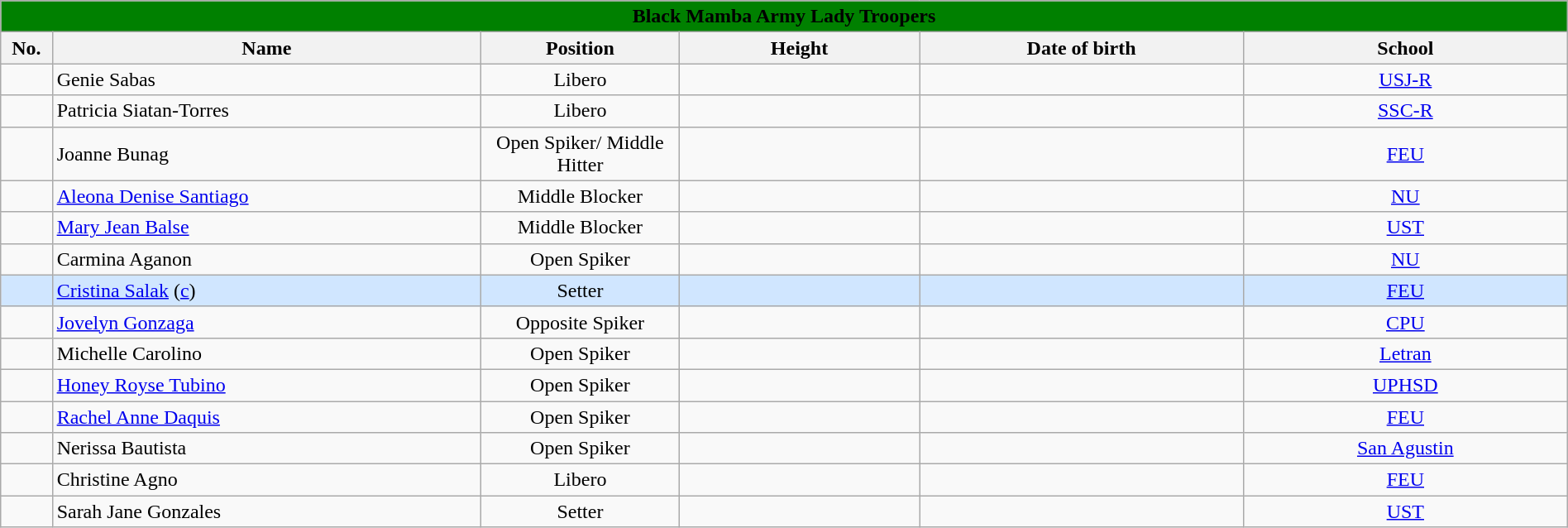<table class="wikitable sortable" style="font-size:100%; text-align:center; width:100%;">
<tr>
<th style=background:green; colspan=6><span>Black Mamba Army Lady Troopers</span></th>
</tr>
<tr>
<th style="width:2em;">No.</th>
<th style="width:20em;">Name</th>
<th style="width:9em;">Position</th>
<th style="width:11em;">Height</th>
<th style="width:15em;">Date of birth</th>
<th style="width:15em;">School</th>
</tr>
<tr>
<td></td>
<td style="text-align: left"> Genie Sabas</td>
<td>Libero</td>
<td></td>
<td></td>
<td><a href='#'>USJ-R</a></td>
</tr>
<tr>
<td></td>
<td style="text-align: left"> Patricia Siatan-Torres</td>
<td>Libero</td>
<td></td>
<td></td>
<td><a href='#'>SSC-R</a></td>
</tr>
<tr>
<td></td>
<td style="text-align: left"> Joanne Bunag</td>
<td>Open Spiker/ Middle Hitter</td>
<td></td>
<td align=right></td>
<td><a href='#'>FEU</a></td>
</tr>
<tr>
<td></td>
<td style="text-align: left"> <a href='#'>Aleona Denise Santiago</a></td>
<td>Middle Blocker</td>
<td></td>
<td align=right></td>
<td><a href='#'>NU</a></td>
</tr>
<tr>
<td></td>
<td style="text-align: left"> <a href='#'>Mary Jean Balse</a></td>
<td>Middle Blocker</td>
<td></td>
<td></td>
<td><a href='#'>UST</a></td>
</tr>
<tr>
<td></td>
<td style="text-align: left"> Carmina Aganon</td>
<td>Open Spiker</td>
<td></td>
<td></td>
<td><a href='#'>NU</a></td>
</tr>
<tr bgcolor=#D0E6FF>
<td></td>
<td style="text-align: left"> <a href='#'>Cristina Salak</a> (<a href='#'>c</a>)</td>
<td>Setter</td>
<td></td>
<td></td>
<td><a href='#'>FEU</a></td>
</tr>
<tr>
<td></td>
<td style="text-align: left"> <a href='#'>Jovelyn Gonzaga</a></td>
<td>Opposite Spiker</td>
<td></td>
<td></td>
<td><a href='#'>CPU</a></td>
</tr>
<tr>
<td></td>
<td style="text-align: left"> Michelle Carolino</td>
<td>Open Spiker</td>
<td></td>
<td></td>
<td><a href='#'>Letran</a></td>
</tr>
<tr>
<td></td>
<td style="text-align: left"> <a href='#'>Honey Royse Tubino</a></td>
<td>Open Spiker</td>
<td></td>
<td></td>
<td><a href='#'>UPHSD</a></td>
</tr>
<tr>
<td></td>
<td style="text-align: left"> <a href='#'>Rachel Anne Daquis</a></td>
<td>Open Spiker</td>
<td></td>
<td></td>
<td><a href='#'>FEU</a></td>
</tr>
<tr>
<td></td>
<td style="text-align: left"> Nerissa Bautista</td>
<td>Open Spiker</td>
<td></td>
<td></td>
<td><a href='#'>San Agustin</a></td>
</tr>
<tr>
<td></td>
<td style="text-align: left"> Christine Agno</td>
<td>Libero</td>
<td></td>
<td></td>
<td><a href='#'>FEU</a></td>
</tr>
<tr>
<td></td>
<td style="text-align: left"> Sarah Jane Gonzales</td>
<td>Setter</td>
<td></td>
<td></td>
<td><a href='#'>UST</a></td>
</tr>
</table>
